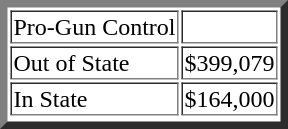<table border="5">
<tr ---->
<td>Pro-Gun Control</td>
<td></td>
</tr>
<tr ---->
<td>Out of State</td>
<td>$399,079</td>
</tr>
<tr ---->
<td>In State</td>
<td>$164,000</td>
</tr>
<tr ---->
</tr>
</table>
